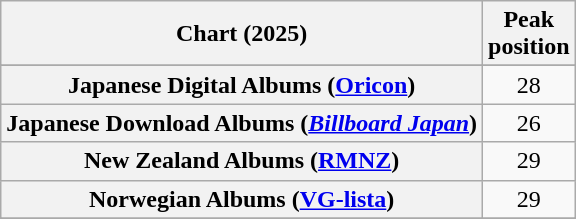<table class="wikitable sortable plainrowheaders" style="text-align:center">
<tr>
<th scope="col">Chart (2025)</th>
<th scope="col">Peak<br>position</th>
</tr>
<tr>
</tr>
<tr>
</tr>
<tr>
<th scope="row">Japanese Digital Albums (<a href='#'>Oricon</a>)</th>
<td>28</td>
</tr>
<tr>
<th scope="row">Japanese Download Albums (<em><a href='#'>Billboard Japan</a></em>)</th>
<td>26</td>
</tr>
<tr>
<th scope="row">New Zealand Albums (<a href='#'>RMNZ</a>)</th>
<td>29</td>
</tr>
<tr>
<th scope="row">Norwegian Albums (<a href='#'>VG-lista</a>)</th>
<td>29</td>
</tr>
<tr>
</tr>
<tr>
</tr>
<tr>
</tr>
<tr>
</tr>
</table>
